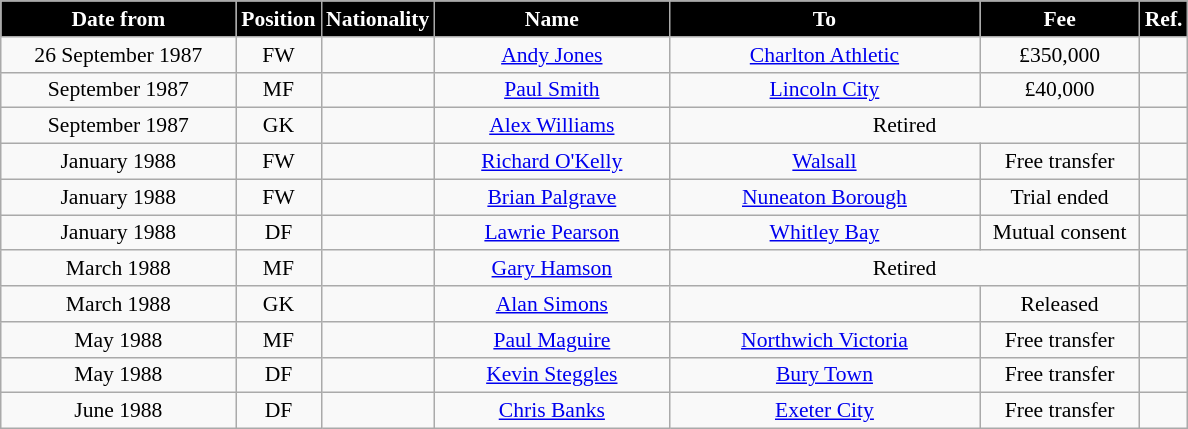<table class="wikitable" style="text-align:center; font-size:90%; ">
<tr>
<th style="background:#000000; color:white; width:150px;">Date from</th>
<th style="background:#000000; color:white; width:50px;">Position</th>
<th style="background:#000000; color:white; width:50px;">Nationality</th>
<th style="background:#000000; color:white; width:150px;">Name</th>
<th style="background:#000000; color:white; width:200px;">To</th>
<th style="background:#000000; color:white; width:100px;">Fee</th>
<th style="background:#000000; color:white; width:25px;">Ref.</th>
</tr>
<tr>
<td>26 September 1987</td>
<td>FW</td>
<td></td>
<td><a href='#'>Andy Jones</a></td>
<td><a href='#'>Charlton Athletic</a></td>
<td>£350,000</td>
<td></td>
</tr>
<tr>
<td>September 1987</td>
<td>MF</td>
<td></td>
<td><a href='#'>Paul Smith</a></td>
<td><a href='#'>Lincoln City</a></td>
<td>£40,000</td>
<td></td>
</tr>
<tr>
<td>September 1987</td>
<td>GK</td>
<td></td>
<td><a href='#'>Alex Williams</a></td>
<td colspan="2">Retired</td>
<td></td>
</tr>
<tr>
<td>January 1988</td>
<td>FW</td>
<td></td>
<td><a href='#'>Richard O'Kelly</a></td>
<td><a href='#'>Walsall</a></td>
<td>Free transfer</td>
<td></td>
</tr>
<tr>
<td>January 1988</td>
<td>FW</td>
<td></td>
<td><a href='#'>Brian Palgrave</a></td>
<td><a href='#'>Nuneaton Borough</a></td>
<td>Trial ended</td>
<td></td>
</tr>
<tr>
<td>January 1988</td>
<td>DF</td>
<td></td>
<td><a href='#'>Lawrie Pearson</a></td>
<td><a href='#'>Whitley Bay</a></td>
<td>Mutual consent</td>
<td></td>
</tr>
<tr>
<td>March 1988</td>
<td>MF</td>
<td></td>
<td><a href='#'>Gary Hamson</a></td>
<td colspan="2">Retired</td>
<td></td>
</tr>
<tr>
<td>March 1988</td>
<td>GK</td>
<td></td>
<td><a href='#'>Alan Simons</a></td>
<td></td>
<td>Released</td>
<td></td>
</tr>
<tr>
<td>May 1988</td>
<td>MF</td>
<td></td>
<td><a href='#'>Paul Maguire</a></td>
<td><a href='#'>Northwich Victoria</a></td>
<td>Free transfer</td>
<td></td>
</tr>
<tr>
<td>May 1988</td>
<td>DF</td>
<td></td>
<td><a href='#'>Kevin Steggles</a></td>
<td><a href='#'>Bury Town</a></td>
<td>Free transfer</td>
<td></td>
</tr>
<tr>
<td>June 1988</td>
<td>DF</td>
<td></td>
<td><a href='#'>Chris Banks</a></td>
<td><a href='#'>Exeter City</a></td>
<td>Free transfer</td>
<td></td>
</tr>
</table>
